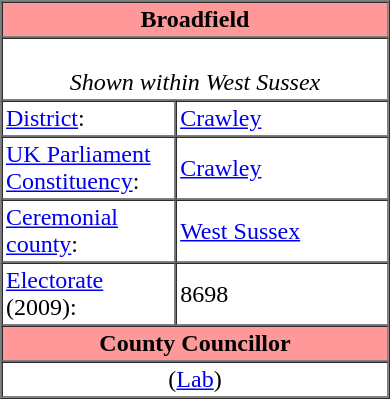<table class="vcard" border=1 cellpadding=2 cellspacing=0 align=right width=260 style=margin-left:0.5em;>
<tr>
<th class="fn org" colspan=2 align=center bgcolor="#ff9999"><strong>Broadfield</strong></th>
</tr>
<tr>
<td colspan=2 align=center><br><em>Shown within West Sussex</em></td>
</tr>
<tr class="note">
<td width="45%"><a href='#'>District</a>:</td>
<td><a href='#'>Crawley</a></td>
</tr>
<tr class="note">
<td><a href='#'>UK Parliament Constituency</a>:</td>
<td><a href='#'>Crawley</a></td>
</tr>
<tr class="note">
<td><a href='#'>Ceremonial county</a>:</td>
<td><a href='#'>West Sussex</a></td>
</tr>
<tr class="note">
<td><a href='#'>Electorate</a> (2009):</td>
<td>8698</td>
</tr>
<tr>
<th colspan=2 align=center bgcolor="#ff9999">County Councillor</th>
</tr>
<tr>
<td colspan=2 align=center> (<a href='#'>Lab</a>)</td>
</tr>
</table>
